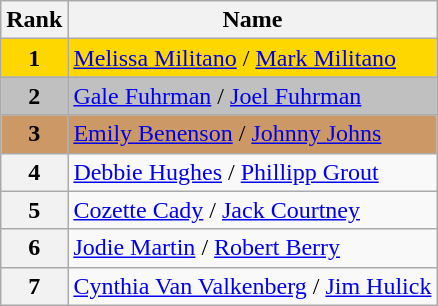<table class="wikitable">
<tr>
<th>Rank</th>
<th>Name</th>
</tr>
<tr bgcolor="gold">
<td align="center"><strong>1</strong></td>
<td><a href='#'>Melissa Militano</a> / <a href='#'>Mark Militano</a></td>
</tr>
<tr bgcolor="silver">
<td align="center"><strong>2</strong></td>
<td><a href='#'>Gale Fuhrman</a> / <a href='#'>Joel Fuhrman</a></td>
</tr>
<tr bgcolor="cc9966">
<td align="center"><strong>3</strong></td>
<td><a href='#'>Emily Benenson</a> / <a href='#'>Johnny Johns</a></td>
</tr>
<tr>
<th>4</th>
<td><a href='#'>Debbie Hughes</a> / <a href='#'>Phillipp Grout</a></td>
</tr>
<tr>
<th>5</th>
<td><a href='#'>Cozette Cady</a> / <a href='#'>Jack Courtney</a></td>
</tr>
<tr>
<th>6</th>
<td><a href='#'>Jodie Martin</a> / <a href='#'>Robert Berry</a></td>
</tr>
<tr>
<th>7</th>
<td><a href='#'>Cynthia Van Valkenberg</a> / <a href='#'>Jim Hulick</a></td>
</tr>
</table>
